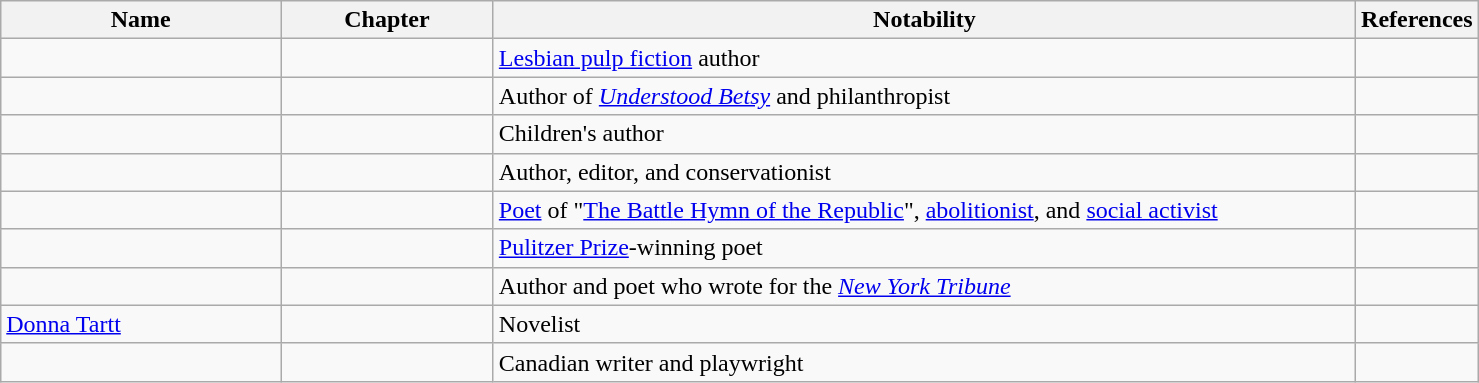<table class="wikitable sortable" style="width:78%;">
<tr valign="top">
<th style="width:20%;">Name</th>
<th style="width:15%;">Chapter</th>
<th style="width:62%;" class="unsortable">Notability</th>
<th style="width:3%;" class="unsortable">References</th>
</tr>
<tr valign="top">
<td></td>
<td></td>
<td><a href='#'>Lesbian pulp fiction</a> author</td>
<td></td>
</tr>
<tr>
<td></td>
<td></td>
<td>Author of <em><a href='#'>Understood Betsy</a></em> and philanthropist</td>
<td></td>
</tr>
<tr>
<td></td>
<td></td>
<td>Children's author</td>
<td></td>
</tr>
<tr>
<td></td>
<td></td>
<td>Author, editor, and conservationist</td>
<td></td>
</tr>
<tr>
<td></td>
<td></td>
<td><a href='#'>Poet</a> of "<a href='#'>The Battle Hymn of the Republic</a>", <a href='#'>abolitionist</a>, and <a href='#'>social activist</a></td>
<td></td>
</tr>
<tr>
<td></td>
<td></td>
<td><a href='#'>Pulitzer Prize</a>-winning poet</td>
<td></td>
</tr>
<tr>
<td></td>
<td></td>
<td>Author and poet who wrote for the <em><a href='#'>New York Tribune</a></em></td>
<td></td>
</tr>
<tr>
<td><a href='#'>Donna Tartt</a></td>
<td></td>
<td>Novelist</td>
<td></td>
</tr>
<tr>
<td></td>
<td></td>
<td>Canadian writer and playwright</td>
<td></td>
</tr>
</table>
